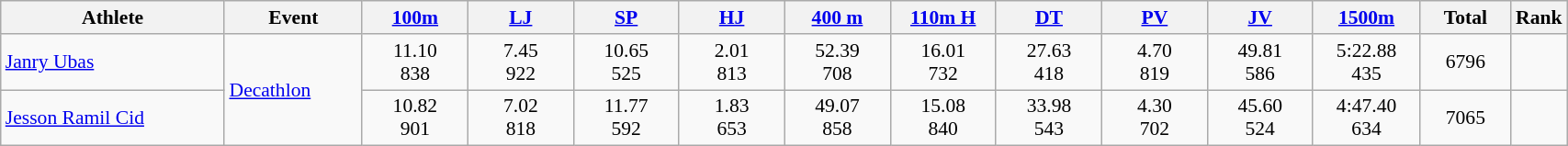<table class="wikitable" width="90%" style="text-align:center; font-size:90%">
<tr>
<th width="15%">Athlete</th>
<th width="9%">Event</th>
<th width="7%"><a href='#'>100m</a></th>
<th width="7%"><a href='#'>LJ</a></th>
<th width="7%"><a href='#'>SP</a></th>
<th width="7%"><a href='#'>HJ</a></th>
<th width="7%"><a href='#'>400 m</a></th>
<th width="7%"><a href='#'>110m H</a></th>
<th width="7%"><a href='#'>DT</a></th>
<th width="7%"><a href='#'>PV</a></th>
<th width="7%"><a href='#'>JV</a></th>
<th width="7%"><a href='#'>1500m</a></th>
<th width="6%">Total</th>
<th width="5%">Rank</th>
</tr>
<tr>
<td style="text-align:left;"><a href='#'>Janry Ubas</a></td>
<td rowspan="2" align="left"><a href='#'>Decathlon</a></td>
<td>11.10 <br> 838</td>
<td>7.45 <br> 922</td>
<td>10.65<br> 525</td>
<td>2.01 <br> 813</td>
<td>52.39<br>708</td>
<td>16.01<br>732</td>
<td>27.63<br>418</td>
<td>4.70<br>819</td>
<td>49.81<br>586</td>
<td>5:22.88<br>435</td>
<td>6796</td>
<td></td>
</tr>
<tr>
<td style="text-align:left;"><a href='#'>Jesson Ramil Cid</a></td>
<td>10.82 <br> 901</td>
<td>7.02 <br> 818</td>
<td>11.77 <br> 592</td>
<td>1.83 <br> 653</td>
<td>49.07<br>858</td>
<td>15.08<br>840</td>
<td>33.98<br>543</td>
<td>4.30<br>702</td>
<td>45.60<br>524</td>
<td>4:47.40<br>634</td>
<td>7065</td>
<td></td>
</tr>
</table>
